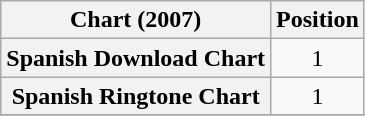<table class="wikitable sortable plainrowheaders">
<tr>
<th scope="col">Chart (2007)</th>
<th scope="col">Position</th>
</tr>
<tr>
<th scope="row">Spanish Download Chart</th>
<td style="text-align:center;">1</td>
</tr>
<tr>
<th scope="row">Spanish Ringtone Chart</th>
<td style="text-align:center;">1</td>
</tr>
<tr>
</tr>
</table>
